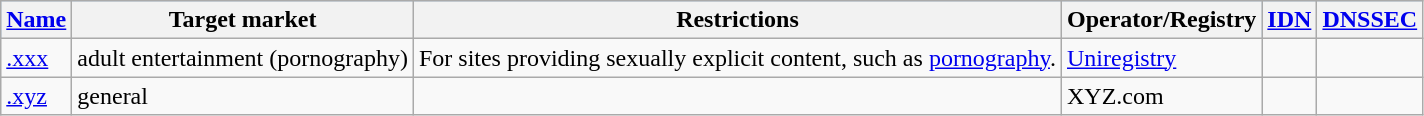<table class="wikitable sortable">
<tr style="background:#a0d0ff;">
<th><a href='#'>Name</a></th>
<th>Target market</th>
<th class="unsortable">Restrictions</th>
<th>Operator/Registry</th>
<th><a href='#'>IDN</a></th>
<th><a href='#'>DNSSEC</a></th>
</tr>
<tr valign="top">
<td><a href='#'>.xxx</a></td>
<td>adult entertainment (pornography)</td>
<td>For sites providing sexually explicit content, such as <a href='#'>pornography</a>.</td>
<td><a href='#'>Uniregistry</a></td>
<td></td>
<td></td>
</tr>
<tr valign="top">
<td><a href='#'>.xyz</a></td>
<td>general</td>
<td></td>
<td>XYZ.com</td>
<td></td>
<td></td>
</tr>
</table>
